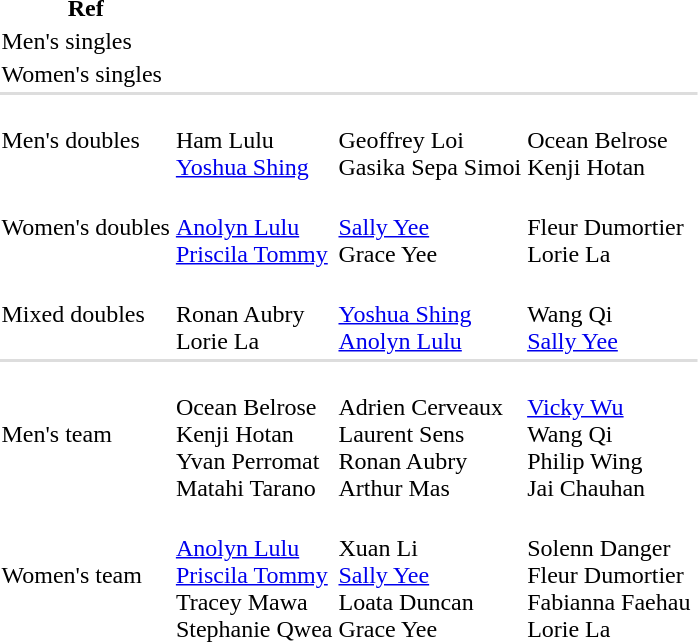<table>
<tr>
<th>Ref</th>
</tr>
<tr>
<td>Men's singles</td>
<td></td>
<td></td>
<td></td>
<td align=center></td>
</tr>
<tr>
<td>Women's singles</td>
<td></td>
<td></td>
<td></td>
<td align=center></td>
</tr>
<tr bgcolor=#ddd>
<td colspan=5></td>
</tr>
<tr>
<td>Men's doubles</td>
<td><br>Ham Lulu<br><a href='#'>Yoshua Shing</a></td>
<td><br>Geoffrey Loi<br>Gasika Sepa Simoi</td>
<td><br>Ocean Belrose<br>Kenji Hotan</td>
<td align=center></td>
</tr>
<tr>
<td>Women's doubles</td>
<td><br><a href='#'>Anolyn Lulu</a><br><a href='#'>Priscila Tommy</a></td>
<td><br><a href='#'>Sally Yee</a><br>Grace Yee</td>
<td><br>Fleur Dumortier<br>Lorie La</td>
<td align=center></td>
</tr>
<tr>
<td>Mixed doubles</td>
<td><br>Ronan Aubry<br>Lorie La</td>
<td><br><a href='#'>Yoshua Shing</a><br><a href='#'>Anolyn Lulu</a></td>
<td><br>Wang Qi<br><a href='#'>Sally Yee</a></td>
<td align=center></td>
</tr>
<tr bgcolor=#ddd>
<td colspan=5></td>
</tr>
<tr>
<td>Men's team</td>
<td><br>Ocean Belrose<br>Kenji Hotan<br>Yvan Perromat<br>Matahi Tarano</td>
<td><br>Adrien Cerveaux<br>Laurent Sens<br>Ronan Aubry<br>Arthur Mas</td>
<td><br><a href='#'>Vicky Wu</a><br>Wang Qi<br>Philip Wing<br>Jai Chauhan</td>
<td align=center></td>
</tr>
<tr>
<td>Women's team</td>
<td><br><a href='#'>Anolyn Lulu</a><br><a href='#'>Priscila Tommy</a><br>Tracey Mawa<br>Stephanie Qwea</td>
<td><br>Xuan Li<br><a href='#'>Sally Yee</a><br>Loata Duncan<br>Grace Yee</td>
<td><br>Solenn Danger<br>Fleur Dumortier<br>Fabianna Faehau<br>Lorie La</td>
<td align=center></td>
</tr>
</table>
